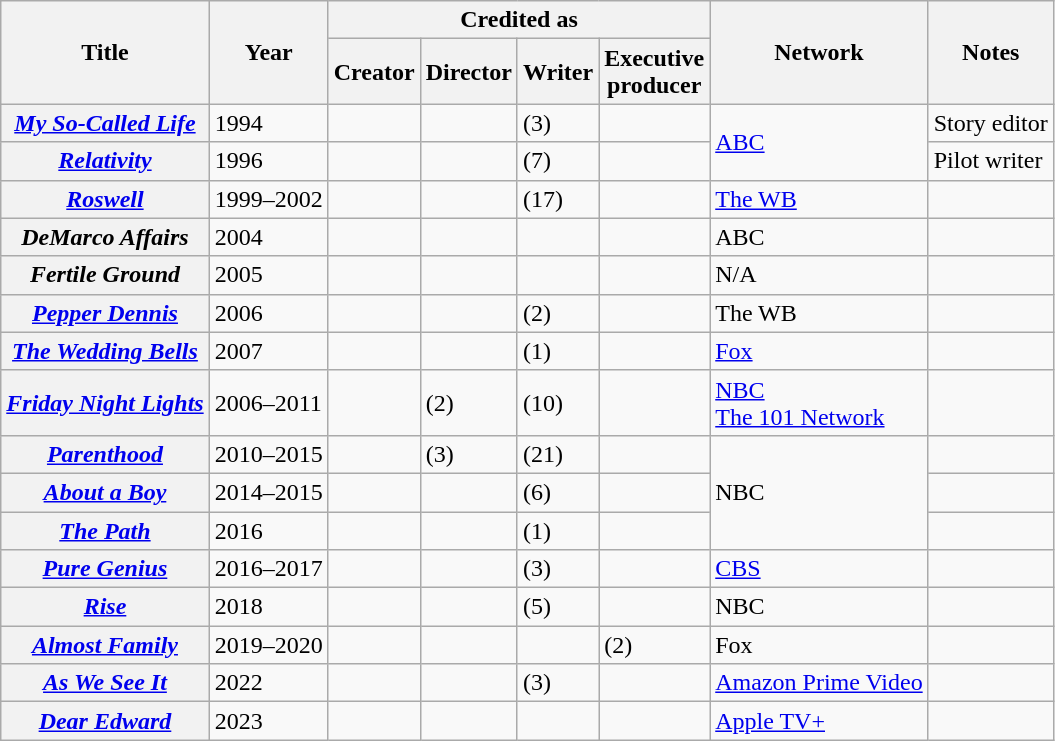<table class="wikitable plainrowheaders sortable">
<tr>
<th rowspan="2" scope="col">Title</th>
<th rowspan="2" scope="col">Year</th>
<th colspan="4" scope="col">Credited as</th>
<th rowspan="2" scope="col">Network</th>
<th rowspan="2" scope="col" class="unsortable">Notes</th>
</tr>
<tr>
<th>Creator</th>
<th>Director</th>
<th>Writer</th>
<th>Executive<br>producer</th>
</tr>
<tr>
<th scope=row><em><a href='#'>My So-Called Life</a></em></th>
<td>1994</td>
<td></td>
<td></td>
<td> (3)</td>
<td></td>
<td rowspan="2"><a href='#'>ABC</a></td>
<td>Story editor</td>
</tr>
<tr>
<th scope=row><em><a href='#'>Relativity</a></em></th>
<td>1996</td>
<td></td>
<td></td>
<td> (7)</td>
<td></td>
<td>Pilot writer</td>
</tr>
<tr>
<th scope=row><em><a href='#'>Roswell</a></em></th>
<td>1999–2002</td>
<td></td>
<td></td>
<td> (17)</td>
<td></td>
<td><a href='#'>The WB</a></td>
<td></td>
</tr>
<tr>
<th scope=row><em>DeMarco Affairs</em></th>
<td>2004</td>
<td></td>
<td></td>
<td></td>
<td></td>
<td>ABC</td>
<td></td>
</tr>
<tr>
<th scope=row><em>Fertile Ground</em></th>
<td>2005</td>
<td></td>
<td></td>
<td></td>
<td></td>
<td>N/A</td>
<td></td>
</tr>
<tr>
<th scope=row><em><a href='#'>Pepper Dennis</a></em></th>
<td>2006</td>
<td></td>
<td></td>
<td> (2)</td>
<td></td>
<td>The WB</td>
<td></td>
</tr>
<tr>
<th scope=row><em><a href='#'>The Wedding Bells</a></em></th>
<td>2007</td>
<td></td>
<td></td>
<td> (1)</td>
<td></td>
<td><a href='#'>Fox</a></td>
<td></td>
</tr>
<tr>
<th scope=row><em><a href='#'>Friday Night Lights</a></em></th>
<td>2006–2011</td>
<td></td>
<td> (2)</td>
<td> (10)</td>
<td></td>
<td><a href='#'>NBC</a> <br> <a href='#'>The 101 Network</a></td>
<td></td>
</tr>
<tr>
<th scope=row><em><a href='#'>Parenthood</a></em></th>
<td>2010–2015</td>
<td></td>
<td> (3)</td>
<td> (21)</td>
<td></td>
<td rowspan="3">NBC</td>
<td></td>
</tr>
<tr>
<th scope=row><em><a href='#'>About a Boy</a></em></th>
<td>2014–2015</td>
<td></td>
<td></td>
<td> (6)</td>
<td></td>
<td></td>
</tr>
<tr>
<th scope=row><em><a href='#'>The Path</a></em></th>
<td>2016</td>
<td></td>
<td></td>
<td> (1)</td>
<td></td>
<td></td>
</tr>
<tr>
<th scope=row><em><a href='#'>Pure Genius</a></em></th>
<td>2016–2017</td>
<td></td>
<td></td>
<td> (3)</td>
<td></td>
<td><a href='#'>CBS</a></td>
<td></td>
</tr>
<tr>
<th scope=row><em><a href='#'>Rise</a></em></th>
<td>2018</td>
<td></td>
<td></td>
<td> (5)</td>
<td></td>
<td>NBC</td>
<td></td>
</tr>
<tr>
<th scope=row><em><a href='#'>Almost Family</a></em></th>
<td>2019–2020</td>
<td></td>
<td></td>
<td></td>
<td> (2)</td>
<td>Fox</td>
<td></td>
</tr>
<tr>
<th scope=row><em><a href='#'>As We See It</a></em></th>
<td>2022</td>
<td></td>
<td></td>
<td> (3)</td>
<td></td>
<td><a href='#'>Amazon Prime Video</a></td>
<td></td>
</tr>
<tr>
<th scope=row><em><a href='#'>Dear Edward</a></em></th>
<td>2023</td>
<td></td>
<td></td>
<td></td>
<td></td>
<td><a href='#'>Apple TV+</a></td>
<td></td>
</tr>
</table>
